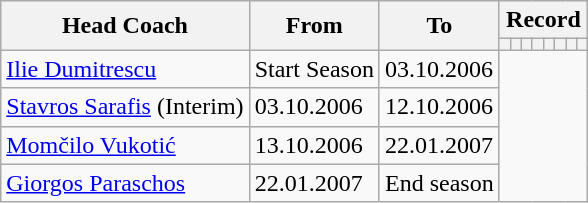<table class="wikitable" style="text-align: ">
<tr>
<th rowspan=2>Head Coach</th>
<th rowspan=2>From</th>
<th rowspan=2>To</th>
<th colspan=8>Record</th>
</tr>
<tr>
<th></th>
<th></th>
<th></th>
<th></th>
<th></th>
<th></th>
<th></th>
<th></th>
</tr>
<tr>
<td> <a href='#'>Ilie Dumitrescu</a></td>
<td>Start Season</td>
<td>03.10.2006<br></td>
</tr>
<tr>
<td> <a href='#'>Stavros Sarafis</a> (Interim)</td>
<td>03.10.2006</td>
<td>12.10.2006<br></td>
</tr>
<tr>
<td> <a href='#'>Momčilo Vukotić</a></td>
<td>13.10.2006</td>
<td>22.01.2007<br></td>
</tr>
<tr>
<td> <a href='#'>Giorgos Paraschos</a></td>
<td>22.01.2007</td>
<td>End season<br></td>
</tr>
</table>
